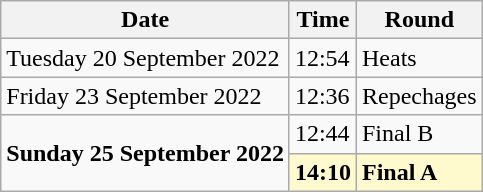<table class="wikitable">
<tr>
<th>Date</th>
<th>Time</th>
<th>Round</th>
</tr>
<tr>
<td>Tuesday 20 September 2022</td>
<td>12:54</td>
<td>Heats</td>
</tr>
<tr>
<td>Friday 23 September 2022</td>
<td>12:36</td>
<td>Repechages</td>
</tr>
<tr>
<td rowspan=2><strong>Sunday 25 September 2022</strong></td>
<td>12:44</td>
<td>Final B</td>
</tr>
<tr>
<td style=background:lemonchiffon><strong>14:10</strong></td>
<td style=background:lemonchiffon><strong>Final A</strong></td>
</tr>
</table>
